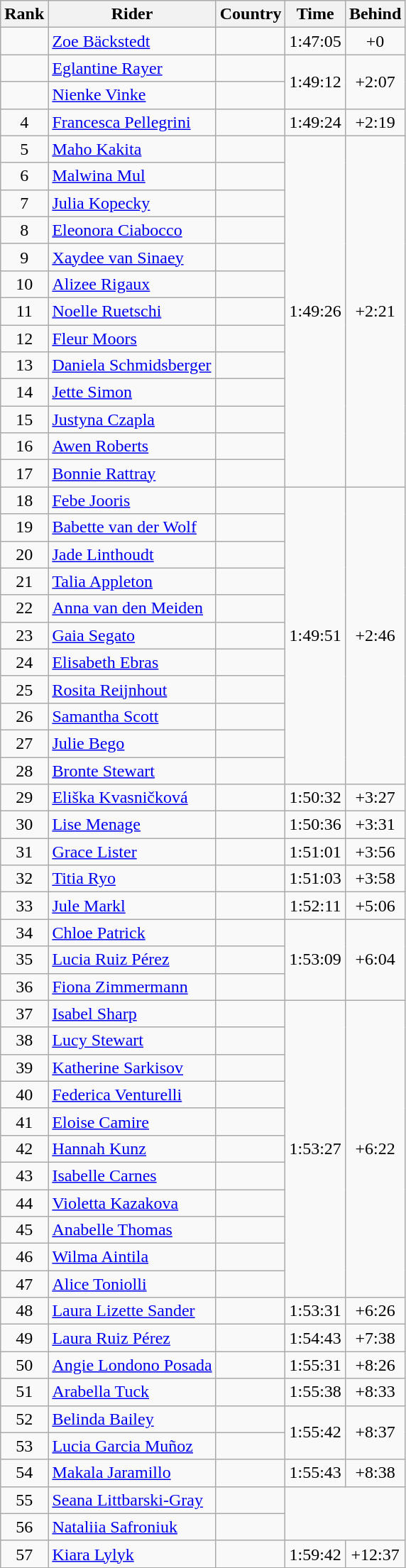<table class="wikitable sortable" style="text-align: center"">
<tr>
<th>Rank</th>
<th>Rider</th>
<th>Country</th>
<th>Time</th>
<th>Behind</th>
</tr>
<tr>
<td></td>
<td align="left"><a href='#'>Zoe Bäckstedt</a></td>
<td align="left"></td>
<td>1:47:05</td>
<td>+0</td>
</tr>
<tr>
<td></td>
<td align="left"><a href='#'>Eglantine Rayer</a></td>
<td align="left"></td>
<td rowspan=2>1:49:12</td>
<td rowspan=2>+2:07</td>
</tr>
<tr>
<td></td>
<td align="left"><a href='#'>Nienke Vinke</a></td>
<td align="left"></td>
</tr>
<tr>
<td>4</td>
<td align="left"><a href='#'>Francesca Pellegrini</a></td>
<td align="left"></td>
<td>1:49:24</td>
<td>+2:19</td>
</tr>
<tr>
<td>5</td>
<td align="left"><a href='#'>Maho Kakita</a></td>
<td align="left"></td>
<td rowspan=13>1:49:26</td>
<td rowspan=13>+2:21</td>
</tr>
<tr>
<td>6</td>
<td align="left"><a href='#'>Malwina Mul</a></td>
<td align="left"></td>
</tr>
<tr>
<td>7</td>
<td align="left"><a href='#'>Julia Kopecky</a></td>
<td align="left"></td>
</tr>
<tr>
<td>8</td>
<td align="left"><a href='#'>Eleonora Ciabocco</a></td>
<td align="left"></td>
</tr>
<tr>
<td>9</td>
<td align="left"><a href='#'>Xaydee van Sinaey</a></td>
<td align="left"></td>
</tr>
<tr>
<td>10</td>
<td align="left"><a href='#'>Alizee Rigaux</a></td>
<td align="left"></td>
</tr>
<tr>
<td>11</td>
<td align="left"><a href='#'>Noelle Ruetschi</a></td>
<td align="left"></td>
</tr>
<tr>
<td>12</td>
<td align="left"><a href='#'>Fleur Moors</a></td>
<td align="left"></td>
</tr>
<tr>
<td>13</td>
<td align="left"><a href='#'>Daniela Schmidsberger</a></td>
<td align="left"></td>
</tr>
<tr>
<td>14</td>
<td align="left"><a href='#'>Jette Simon</a></td>
<td align="left"></td>
</tr>
<tr>
<td>15</td>
<td align="left"><a href='#'>Justyna Czapla</a></td>
<td align="left"></td>
</tr>
<tr>
<td>16</td>
<td align="left"><a href='#'>Awen Roberts</a></td>
<td align="left"></td>
</tr>
<tr>
<td>17</td>
<td align="left"><a href='#'>Bonnie Rattray</a></td>
<td align="left"></td>
</tr>
<tr>
<td>18</td>
<td align="left"><a href='#'>Febe Jooris</a></td>
<td align="left"></td>
<td rowspan=11>1:49:51</td>
<td rowspan=11>+2:46</td>
</tr>
<tr>
<td>19</td>
<td align="left"><a href='#'>Babette van der Wolf</a></td>
<td align="left"></td>
</tr>
<tr>
<td>20</td>
<td align="left"><a href='#'>Jade Linthoudt</a></td>
<td align="left"></td>
</tr>
<tr>
<td>21</td>
<td align="left"><a href='#'>Talia Appleton</a></td>
<td align="left"></td>
</tr>
<tr>
<td>22</td>
<td align="left"><a href='#'>Anna van den Meiden</a></td>
<td align="left"></td>
</tr>
<tr>
<td>23</td>
<td align="left"><a href='#'>Gaia Segato</a></td>
<td align="left"></td>
</tr>
<tr>
<td>24</td>
<td align="left"><a href='#'>Elisabeth Ebras</a></td>
<td align="left"></td>
</tr>
<tr>
<td>25</td>
<td align="left"><a href='#'>Rosita Reijnhout</a></td>
<td align="left"></td>
</tr>
<tr>
<td>26</td>
<td align="left"><a href='#'>Samantha Scott</a></td>
<td align="left"></td>
</tr>
<tr>
<td>27</td>
<td align="left"><a href='#'>Julie Bego</a></td>
<td align="left"></td>
</tr>
<tr>
<td>28</td>
<td align="left"><a href='#'>Bronte Stewart</a></td>
<td align="left"></td>
</tr>
<tr>
<td>29</td>
<td align="left"><a href='#'>Eliška Kvasničková</a></td>
<td align="left"></td>
<td>1:50:32</td>
<td>+3:27</td>
</tr>
<tr>
<td>30</td>
<td align="left"><a href='#'>Lise Menage</a></td>
<td align="left"></td>
<td>1:50:36</td>
<td>+3:31</td>
</tr>
<tr>
<td>31</td>
<td align="left"><a href='#'>Grace Lister</a></td>
<td align="left"></td>
<td>1:51:01</td>
<td>+3:56</td>
</tr>
<tr>
<td>32</td>
<td align="left"><a href='#'>Titia Ryo</a></td>
<td align="left"></td>
<td>1:51:03</td>
<td>+3:58</td>
</tr>
<tr>
<td>33</td>
<td align="left"><a href='#'>Jule Markl</a></td>
<td align="left"></td>
<td>1:52:11</td>
<td>+5:06</td>
</tr>
<tr>
<td>34</td>
<td align="left"><a href='#'>Chloe Patrick</a></td>
<td align="left"></td>
<td rowspan=3>1:53:09</td>
<td rowspan=3>+6:04</td>
</tr>
<tr>
<td>35</td>
<td align="left"><a href='#'>Lucia Ruiz Pérez</a></td>
<td align="left"></td>
</tr>
<tr>
<td>36</td>
<td align="left"><a href='#'>Fiona Zimmermann</a></td>
<td align="left"></td>
</tr>
<tr>
<td>37</td>
<td align="left"><a href='#'>Isabel Sharp</a></td>
<td align="left"></td>
<td rowspan=11>1:53:27</td>
<td rowspan=11>+6:22</td>
</tr>
<tr>
<td>38</td>
<td align="left"><a href='#'>Lucy Stewart</a></td>
<td align="left"></td>
</tr>
<tr>
<td>39</td>
<td align="left"><a href='#'>Katherine Sarkisov</a></td>
<td align="left"></td>
</tr>
<tr>
<td>40</td>
<td align="left"><a href='#'>Federica Venturelli</a></td>
<td align="left"></td>
</tr>
<tr>
<td>41</td>
<td align="left"><a href='#'>Eloise Camire</a></td>
<td align="left"></td>
</tr>
<tr>
<td>42</td>
<td align="left"><a href='#'>Hannah Kunz</a></td>
<td align="left"></td>
</tr>
<tr>
<td>43</td>
<td align="left"><a href='#'>Isabelle Carnes</a></td>
<td align="left"></td>
</tr>
<tr>
<td>44</td>
<td align="left"><a href='#'>Violetta Kazakova</a></td>
<td align="left"></td>
</tr>
<tr>
<td>45</td>
<td align="left"><a href='#'>Anabelle Thomas</a></td>
<td align="left"></td>
</tr>
<tr>
<td>46</td>
<td align="left"><a href='#'>Wilma Aintila</a></td>
<td align="left"></td>
</tr>
<tr>
<td>47</td>
<td align="left"><a href='#'>Alice Toniolli</a></td>
<td align="left"></td>
</tr>
<tr>
<td>48</td>
<td align="left"><a href='#'>Laura Lizette Sander</a></td>
<td align="left"></td>
<td>1:53:31</td>
<td>+6:26</td>
</tr>
<tr>
<td>49</td>
<td align="left"><a href='#'>Laura Ruiz Pérez</a></td>
<td align="left"></td>
<td>1:54:43</td>
<td>+7:38</td>
</tr>
<tr>
<td>50</td>
<td align="left"><a href='#'>Angie Londono Posada</a></td>
<td align="left"></td>
<td>1:55:31</td>
<td>+8:26</td>
</tr>
<tr>
<td>51</td>
<td align="left"><a href='#'>Arabella Tuck</a></td>
<td align="left"></td>
<td>1:55:38</td>
<td>+8:33</td>
</tr>
<tr>
<td>52</td>
<td align="left"><a href='#'>Belinda Bailey</a></td>
<td align="left"></td>
<td rowspan=2>1:55:42</td>
<td rowspan=2>+8:37</td>
</tr>
<tr>
<td>53</td>
<td align="left"><a href='#'>Lucia Garcia Muñoz</a></td>
<td align="left"></td>
</tr>
<tr>
<td>54</td>
<td align="left"><a href='#'>Makala Jaramillo</a></td>
<td align="left"></td>
<td>1:55:43</td>
<td>+8:38</td>
</tr>
<tr>
<td>55</td>
<td align="left"><a href='#'>Seana Littbarski-Gray</a></td>
<td align="left"></td>
</tr>
<tr>
<td>56</td>
<td align="left"><a href='#'>Nataliia Safroniuk</a></td>
<td align="left"></td>
</tr>
<tr>
<td>57</td>
<td align="left"><a href='#'>Kiara Lylyk</a></td>
<td align="left"></td>
<td>1:59:42</td>
<td>+12:37</td>
</tr>
</table>
